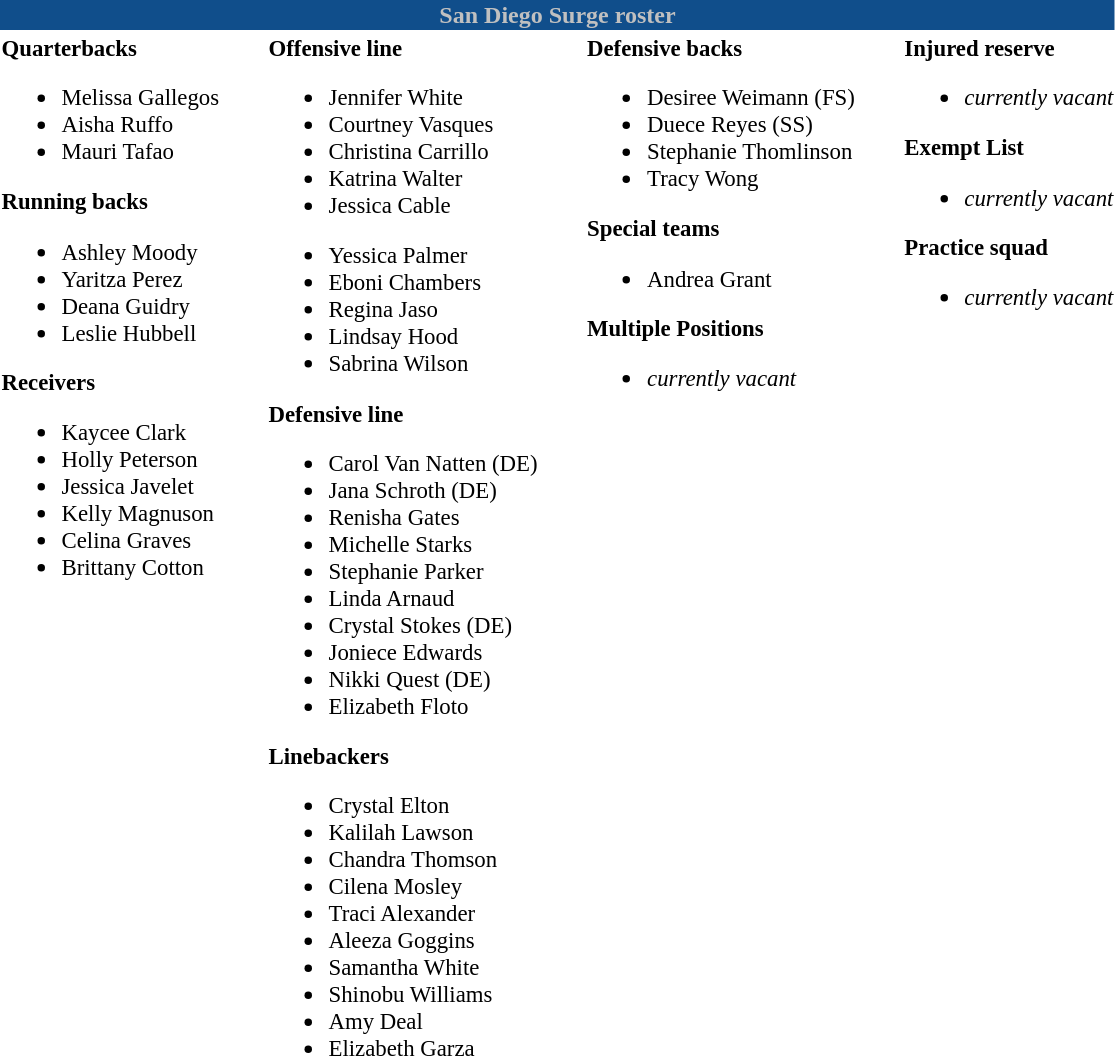<table class="toccolours" style="text-align: left;">
<tr>
<th colspan="7" style="text-align:center; color:silver; background-color:#104E8B">San Diego Surge roster</th>
</tr>
<tr>
<td style="font-size: 95%;vertical-align:top;"><strong>Quarterbacks</strong><br><ul><li> Melissa Gallegos</li><li> Aisha Ruffo</li><li> Mauri Tafao</li></ul><strong>Running backs</strong><ul><li> Ashley Moody</li><li> Yaritza Perez</li><li> Deana Guidry</li><li> Leslie Hubbell</li></ul><strong>Receivers</strong><ul><li> Kaycee Clark</li><li> Holly Peterson</li><li> Jessica Javelet</li><li> Kelly Magnuson</li><li> Celina Graves</li><li> Brittany Cotton</li></ul></td>
<td style="width: 25px;"></td>
<td style="font-size: 95%;vertical-align:top;"><strong>Offensive line</strong><br><ul><li> Jennifer White</li><li> Courtney Vasques</li><li> Christina Carrillo</li><li> Katrina Walter</li><li> Jessica Cable</li></ul><ul><li> Yessica Palmer</li><li> Eboni Chambers</li><li> Regina Jaso</li><li> Lindsay Hood</li><li> Sabrina Wilson</li></ul><strong>Defensive line</strong><ul><li> Carol Van Natten (DE)</li><li> Jana Schroth (DE)</li><li> Renisha Gates</li><li> Michelle Starks</li><li> Stephanie Parker</li><li> Linda Arnaud</li><li> Crystal Stokes (DE)</li><li> Joniece Edwards</li><li> Nikki Quest (DE)</li><li> Elizabeth Floto</li></ul><strong>Linebackers</strong><ul><li> Crystal Elton</li><li> Kalilah Lawson</li><li> Chandra Thomson</li><li> Cilena Mosley</li><li> Traci Alexander</li><li> Aleeza Goggins</li><li> Samantha White</li><li> Shinobu Williams</li><li> Amy Deal</li><li> Elizabeth Garza</li></ul></td>
<td style="width: 25px;"></td>
<td style="font-size: 95%;vertical-align:top;"><strong>Defensive backs</strong><br><ul><li> Desiree Weimann (FS)</li><li> Duece Reyes (SS)</li><li> Stephanie Thomlinson</li><li> Tracy Wong</li></ul><strong>Special teams</strong><ul><li> Andrea Grant</li></ul><strong>Multiple Positions</strong><ul><li><em>currently vacant</em></li></ul></td>
<td style="width: 25px;"></td>
<td style="font-size: 95%;vertical-align:top;"><strong>Injured reserve</strong><br><ul><li><em>currently vacant</em></li></ul><strong>Exempt List</strong><ul><li><em>currently vacant</em></li></ul><strong>Practice squad</strong><ul><li><em>currently vacant</em></li></ul></td>
</tr>
<tr>
</tr>
</table>
